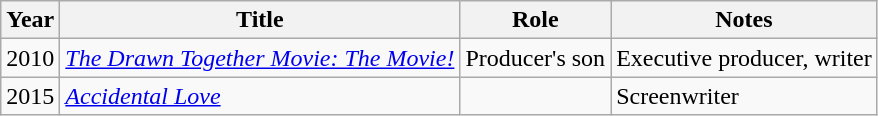<table class="wikitable">
<tr>
<th>Year</th>
<th>Title</th>
<th>Role</th>
<th>Notes</th>
</tr>
<tr>
<td>2010</td>
<td><em><a href='#'>The Drawn Together Movie: The Movie!</a></em></td>
<td>Producer's son</td>
<td>Executive producer, writer</td>
</tr>
<tr>
<td>2015</td>
<td><em><a href='#'>Accidental Love</a></em></td>
<td></td>
<td>Screenwriter</td>
</tr>
</table>
